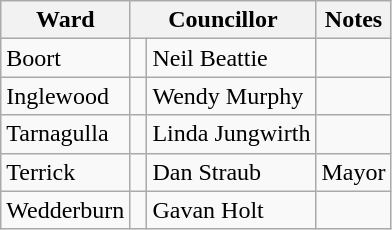<table class="wikitable">
<tr>
<th>Ward</th>
<th colspan="2">Councillor</th>
<th>Notes</th>
</tr>
<tr>
<td>Boort</td>
<td> </td>
<td>Neil Beattie</td>
<td></td>
</tr>
<tr>
<td>Inglewood</td>
<td> </td>
<td>Wendy Murphy</td>
<td></td>
</tr>
<tr>
<td>Tarnagulla</td>
<td> </td>
<td>Linda Jungwirth</td>
<td></td>
</tr>
<tr>
<td>Terrick</td>
<td> </td>
<td>Dan Straub</td>
<td>Mayor</td>
</tr>
<tr>
<td>Wedderburn</td>
<td> </td>
<td>Gavan Holt</td>
<td></td>
</tr>
</table>
